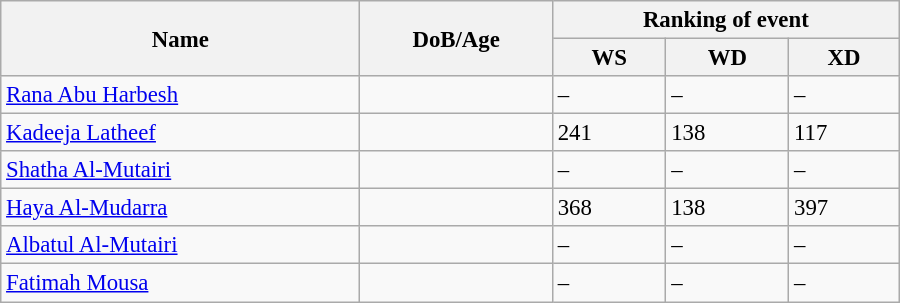<table class="wikitable" style="width:600px; font-size:95%;">
<tr>
<th rowspan="2" align="left">Name</th>
<th rowspan="2" align="left">DoB/Age</th>
<th colspan="3" align="center">Ranking of event</th>
</tr>
<tr>
<th align="center">WS</th>
<th>WD</th>
<th align="center">XD</th>
</tr>
<tr>
<td><a href='#'>Rana Abu Harbesh</a></td>
<td></td>
<td>–</td>
<td>–</td>
<td>–</td>
</tr>
<tr>
<td><a href='#'>Kadeeja Latheef</a></td>
<td></td>
<td>241</td>
<td>138</td>
<td>117</td>
</tr>
<tr>
<td><a href='#'>Shatha Al-Mutairi</a></td>
<td></td>
<td>–</td>
<td>–</td>
<td>–</td>
</tr>
<tr>
<td><a href='#'>Haya Al-Mudarra</a></td>
<td></td>
<td>368</td>
<td>138</td>
<td>397</td>
</tr>
<tr>
<td><a href='#'>Albatul Al-Mutairi</a></td>
<td></td>
<td>–</td>
<td>–</td>
<td>–</td>
</tr>
<tr>
<td><a href='#'>Fatimah Mousa</a></td>
<td></td>
<td>–</td>
<td>–</td>
<td>–</td>
</tr>
</table>
